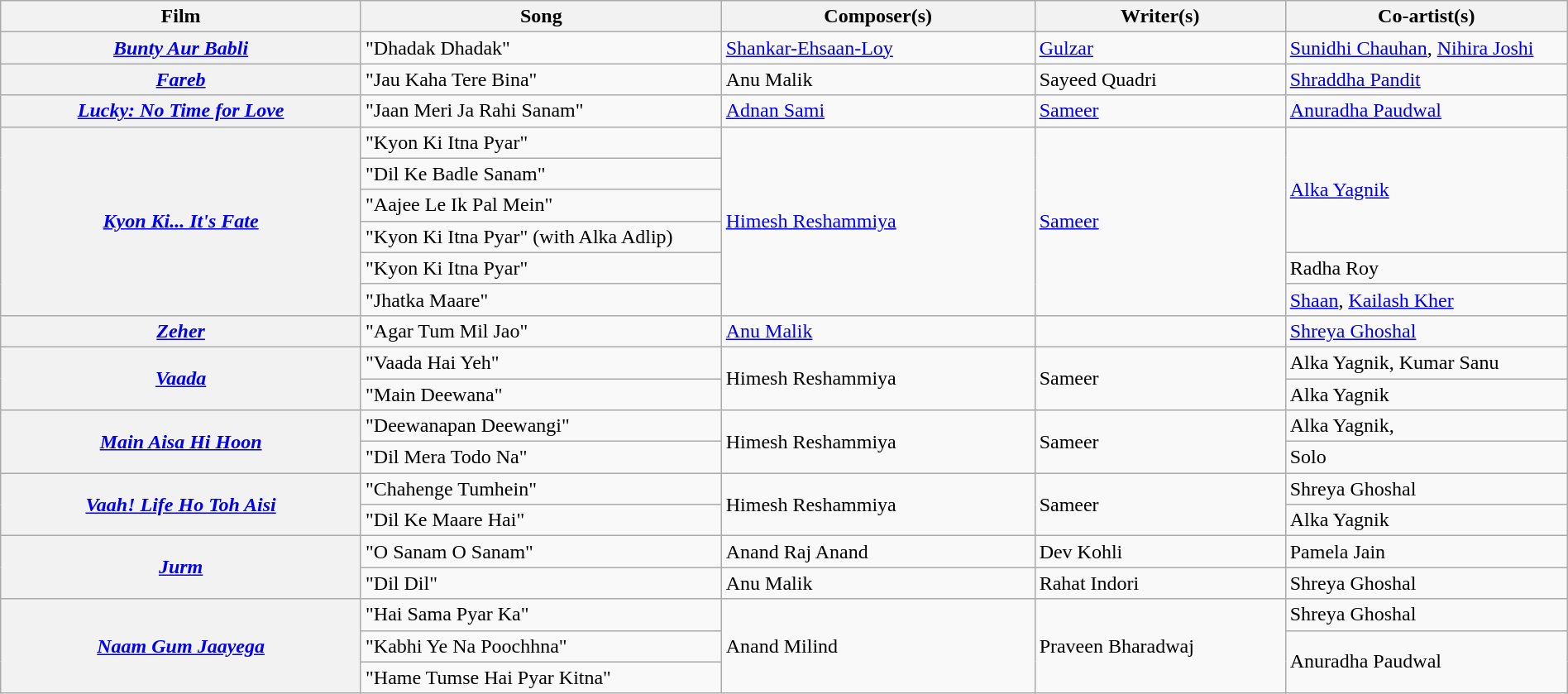<table class="wikitable plainrowheaders" width="100%" textcolor:#000;">
<tr>
<th scope="col" width=23%>Film</th>
<th scope="col" width=23%>Song</th>
<th scope="col" width=20%>Composer(s)</th>
<th scope="col" width=16%>Writer(s)</th>
<th scope="col" width=18%>Co-artist(s)</th>
</tr>
<tr>
<th Rowspan=1><em><a href='#'>Bunty Aur Babli</a></em></th>
<td>"Dhadak Dhadak"</td>
<td><a href='#'>Shankar-Ehsaan-Loy</a></td>
<td><a href='#'>Gulzar</a></td>
<td><a href='#'>Sunidhi Chauhan</a>, <a href='#'>Nihira Joshi</a></td>
</tr>
<tr>
<th><em><a href='#'>Fareb</a></em></th>
<td>"Jau Kaha Tere Bina"</td>
<td>Anu Malik</td>
<td>Sayeed Quadri</td>
<td><a href='#'>Shraddha Pandit</a></td>
</tr>
<tr>
<th><em><a href='#'>Lucky: No Time for Love</a></em></th>
<td>"Jaan Meri Ja Rahi Sanam"</td>
<td><a href='#'>Adnan Sami</a></td>
<td><a href='#'>Sameer</a></td>
<td><a href='#'>Anuradha Paudwal</a></td>
</tr>
<tr>
<th Rowspan=6><em><a href='#'>Kyon Ki... It's Fate</a></em></th>
<td>"Kyon Ki Itna Pyar"</td>
<td Rowspan=6><a href='#'>Himesh Reshammiya</a></td>
<td Rowspan=6><a href='#'>Sameer</a></td>
<td Rowspan=4><a href='#'>Alka Yagnik</a></td>
</tr>
<tr>
<td>"Dil Ke Badle Sanam"</td>
</tr>
<tr>
<td>"Aajee Le Ik Pal Mein"</td>
</tr>
<tr>
<td>"Kyon Ki Itna Pyar" (with Alka Adlip)</td>
</tr>
<tr>
<td>"Kyon Ki Itna Pyar"</td>
<td>Radha Roy</td>
</tr>
<tr>
<td>"Jhatka Maare"</td>
<td><a href='#'>Shaan</a>, <a href='#'>Kailash Kher</a></td>
</tr>
<tr>
<th><em><a href='#'>Zeher</a></em></th>
<td>"Agar Tum Mil Jao"</td>
<td><a href='#'>Anu Malik</a></td>
<td></td>
<td><a href='#'>Shreya Ghoshal</a></td>
</tr>
<tr>
<th rowspan="2"><em><a href='#'>Vaada</a></em></th>
<td>"Vaada Hai Yeh"</td>
<td rowspan="2">Himesh Reshammiya</td>
<td rowspan="2">Sameer</td>
<td>Alka Yagnik, Kumar Sanu</td>
</tr>
<tr>
<td>"Main Deewana"</td>
<td>Alka Yagnik</td>
</tr>
<tr>
<th rowspan="2"><em><a href='#'>Main Aisa Hi Hoon</a></em></th>
<td>"Deewanapan Deewangi"</td>
<td rowspan="2">Himesh Reshammiya</td>
<td rowspan="2">Sameer</td>
<td>Alka Yagnik,</td>
</tr>
<tr>
<td>"Dil Mera Todo Na"</td>
<td>Solo</td>
</tr>
<tr>
<th rowspan="2"><em><a href='#'>Vaah! Life Ho Toh Aisi</a></em></th>
<td>"Chahenge Tumhein"</td>
<td rowspan="2">Himesh Reshammiya</td>
<td rowspan="2">Sameer</td>
<td>Shreya Ghoshal</td>
</tr>
<tr>
<td>"Dil Ke Maare Hai"</td>
<td>Alka Yagnik</td>
</tr>
<tr>
<th rowspan="2"><em><a href='#'>Jurm</a></em></th>
<td>"O Sanam O Sanam"</td>
<td>Anand Raj Anand</td>
<td>Dev Kohli</td>
<td>Pamela Jain</td>
</tr>
<tr>
<td>"Dil Dil"</td>
<td>Anu Malik</td>
<td>Rahat Indori</td>
<td>Shreya Ghoshal</td>
</tr>
<tr>
<th rowspan="3"><em><a href='#'>Naam Gum Jaayega</a></em></th>
<td>"Hai Sama Pyar Ka"</td>
<td rowspan="3">Anand Milind</td>
<td rowspan="3">Praveen Bharadwaj</td>
<td>Shreya Ghoshal</td>
</tr>
<tr>
<td>"Kabhi Ye Na Poochhna"</td>
<td rowspan="2">Anuradha Paudwal</td>
</tr>
<tr>
<td>"Hame Tumse Hai Pyar Kitna"</td>
</tr>
</table>
